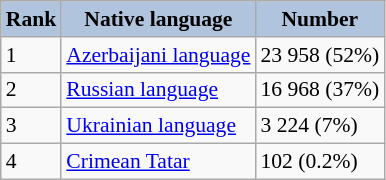<table class="wikitable" style="font-size:90%;">
<tr>
<th style="background:#B0C4DE;">Rank</th>
<th style="background:#B0C4DE;">Native language</th>
<th style="background:#B0C4DE;">Number</th>
</tr>
<tr>
<td>1</td>
<td><a href='#'>Azerbaijani language</a></td>
<td>23 958 (52%)</td>
</tr>
<tr>
<td>2</td>
<td><a href='#'>Russian language</a></td>
<td>16 968 (37%)</td>
</tr>
<tr>
<td>3</td>
<td><a href='#'>Ukrainian language</a></td>
<td>3 224 (7%)</td>
</tr>
<tr>
<td>4</td>
<td><a href='#'>Crimean Tatar</a></td>
<td>102 (0.2%)</td>
</tr>
</table>
